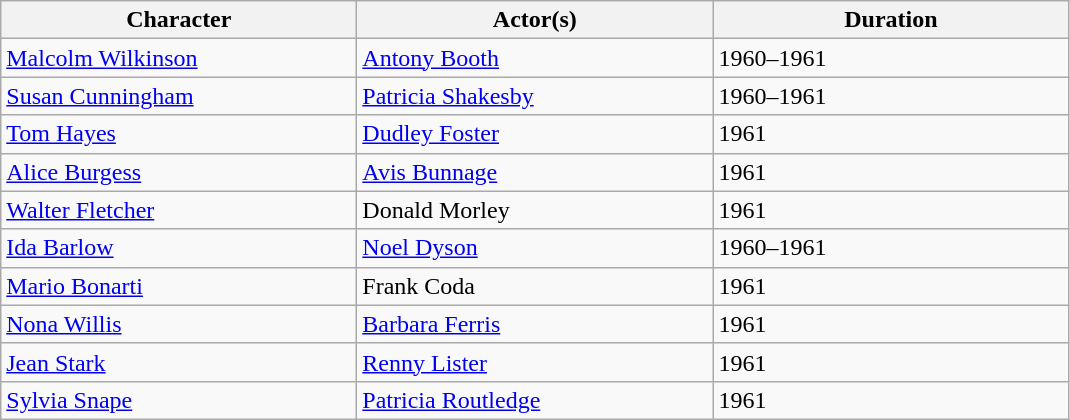<table class="wikitable">
<tr>
<th scope="col" style="width:230px;">Character</th>
<th scope="col" style="width:230px;">Actor(s)</th>
<th scope="col" style="width:230px;">Duration</th>
</tr>
<tr>
<td><a href='#'>Malcolm Wilkinson</a></td>
<td><a href='#'>Antony Booth</a></td>
<td>1960–1961</td>
</tr>
<tr>
<td><a href='#'>Susan Cunningham</a></td>
<td><a href='#'>Patricia Shakesby</a></td>
<td>1960–1961</td>
</tr>
<tr>
<td><a href='#'>Tom Hayes</a></td>
<td><a href='#'>Dudley Foster</a></td>
<td>1961</td>
</tr>
<tr>
<td><a href='#'>Alice Burgess</a></td>
<td><a href='#'>Avis Bunnage</a></td>
<td>1961</td>
</tr>
<tr>
<td><a href='#'>Walter Fletcher</a></td>
<td>Donald Morley</td>
<td>1961</td>
</tr>
<tr>
<td><a href='#'>Ida Barlow</a></td>
<td><a href='#'>Noel Dyson</a></td>
<td>1960–1961</td>
</tr>
<tr>
<td><a href='#'>Mario Bonarti</a></td>
<td>Frank Coda</td>
<td>1961</td>
</tr>
<tr>
<td><a href='#'>Nona Willis</a></td>
<td><a href='#'>Barbara Ferris</a></td>
<td>1961</td>
</tr>
<tr>
<td><a href='#'>Jean Stark</a></td>
<td><a href='#'>Renny Lister</a></td>
<td>1961</td>
</tr>
<tr>
<td><a href='#'>Sylvia Snape</a></td>
<td><a href='#'>Patricia Routledge</a></td>
<td>1961</td>
</tr>
</table>
